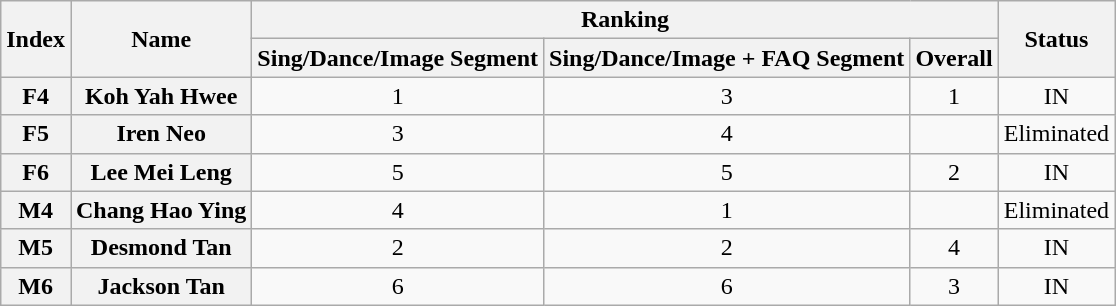<table class="wikitable" style="text-align:center;">
<tr>
<th rowspan="2">Index</th>
<th rowspan="2">Name</th>
<th colspan=3>Ranking</th>
<th rowspan="2">Status</th>
</tr>
<tr>
<th>Sing/Dance/Image Segment</th>
<th>Sing/Dance/Image + FAQ Segment</th>
<th>Overall</th>
</tr>
<tr>
<th>F4</th>
<th>Koh Yah Hwee</th>
<td>1</td>
<td>3</td>
<td>1</td>
<td>IN</td>
</tr>
<tr>
<th>F5</th>
<th>Iren Neo</th>
<td>3</td>
<td>4</td>
<td></td>
<td>Eliminated</td>
</tr>
<tr>
<th>F6</th>
<th>Lee Mei Leng</th>
<td>5</td>
<td>5</td>
<td>2</td>
<td>IN</td>
</tr>
<tr>
<th>M4</th>
<th>Chang Hao Ying</th>
<td>4</td>
<td>1</td>
<td></td>
<td>Eliminated</td>
</tr>
<tr>
<th>M5</th>
<th>Desmond Tan</th>
<td>2</td>
<td>2</td>
<td>4</td>
<td>IN</td>
</tr>
<tr>
<th>M6</th>
<th>Jackson Tan</th>
<td>6</td>
<td>6</td>
<td>3</td>
<td>IN</td>
</tr>
</table>
